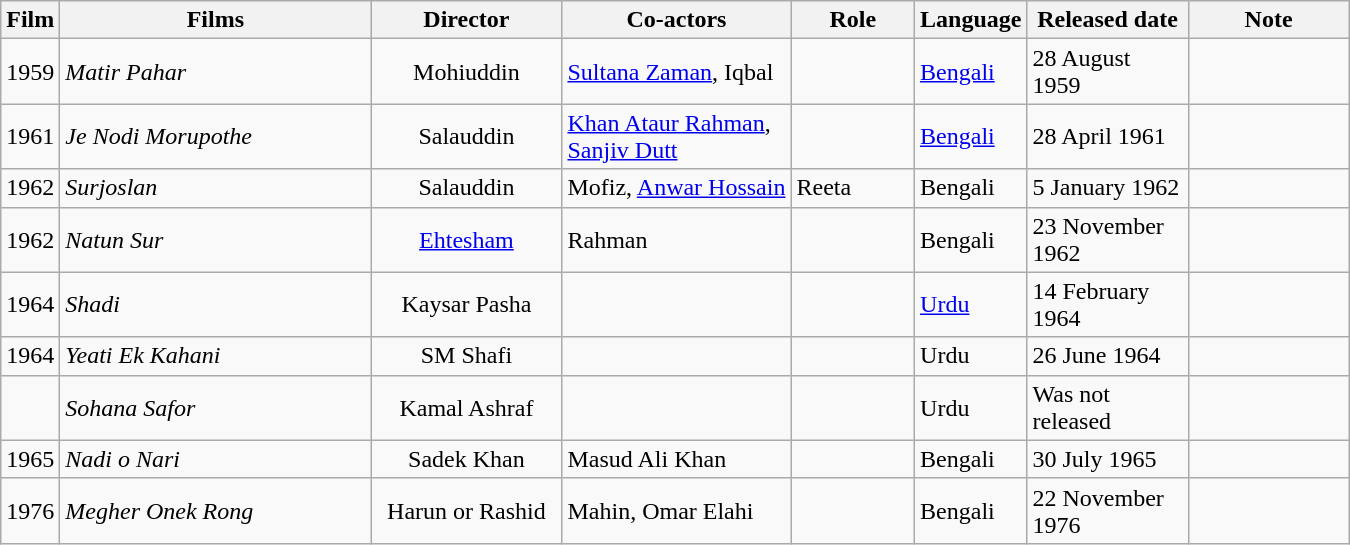<table class="wikitable sortable">
<tr>
<th style="width: 25px;">Film</th>
<th style="width: 200px;">Films</th>
<th style="width: 120px;">Director</th>
<th>Co-actors</th>
<th style="width: 75px;">Role</th>
<th style="width: 50px;">Language</th>
<th style="width: 100px;">Released date</th>
<th style="width: 100px;">Note</th>
</tr>
<tr>
<td>1959</td>
<td><em>Matir Pahar</em></td>
<td align="center">Mohiuddin</td>
<td><a href='#'>Sultana Zaman</a>, Iqbal</td>
<td></td>
<td><a href='#'>Bengali</a></td>
<td>28 August 1959</td>
<td></td>
</tr>
<tr>
<td>1961</td>
<td><em>Je Nodi Morupothe</em></td>
<td align="center">Salauddin</td>
<td><a href='#'>Khan Ataur Rahman</a>,<br><a href='#'>Sanjiv Dutt</a></td>
<td></td>
<td><a href='#'>Bengali</a></td>
<td>28 April 1961</td>
<td></td>
</tr>
<tr>
<td>1962</td>
<td><em>Surjoslan</em></td>
<td align="center">Salauddin</td>
<td>Mofiz, <a href='#'>Anwar Hossain</a></td>
<td>Reeta</td>
<td>Bengali</td>
<td>5 January 1962</td>
<td></td>
</tr>
<tr>
<td>1962</td>
<td><em>Natun Sur</em></td>
<td align="center"><a href='#'>Ehtesham</a></td>
<td>Rahman</td>
<td></td>
<td>Bengali</td>
<td>23 November 1962</td>
<td></td>
</tr>
<tr>
<td>1964</td>
<td><em>Shadi</em></td>
<td align="center">Kaysar Pasha</td>
<td></td>
<td></td>
<td><a href='#'>Urdu</a></td>
<td>14 February 1964</td>
<td></td>
</tr>
<tr>
<td>1964</td>
<td><em>Yeati Ek Kahani</em></td>
<td align="center">SM Shafi</td>
<td></td>
<td></td>
<td>Urdu</td>
<td>26 June 1964</td>
<td></td>
</tr>
<tr>
<td></td>
<td><em>Sohana Safor</em></td>
<td align="center">Kamal Ashraf</td>
<td></td>
<td></td>
<td>Urdu</td>
<td>Was not released</td>
<td></td>
</tr>
<tr>
<td>1965</td>
<td><em>Nadi o Nari</em></td>
<td align="center">Sadek Khan</td>
<td>Masud Ali Khan</td>
<td></td>
<td>Bengali</td>
<td>30 July 1965</td>
<td></td>
</tr>
<tr>
<td>1976</td>
<td><em>Megher Onek Rong</em></td>
<td align="center">Harun or Rashid</td>
<td>Mahin, Omar Elahi</td>
<td></td>
<td>Bengali</td>
<td>22 November 1976</td>
<td></td>
</tr>
</table>
